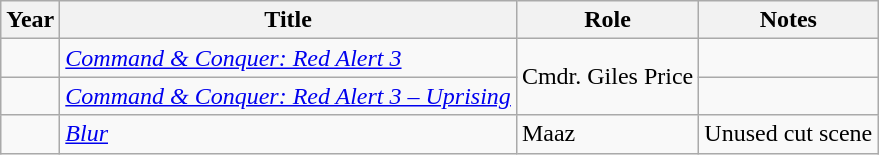<table class="wikitable sortable">
<tr>
<th>Year</th>
<th>Title</th>
<th>Role</th>
<th>Notes</th>
</tr>
<tr>
<td></td>
<td><em><a href='#'>Command & Conquer: Red Alert 3</a></em></td>
<td rowspan="2">Cmdr. Giles Price</td>
<td></td>
</tr>
<tr>
<td></td>
<td><em><a href='#'>Command & Conquer: Red Alert 3 – Uprising</a></em></td>
<td></td>
</tr>
<tr>
<td></td>
<td><em><a href='#'>Blur</a></em></td>
<td>Maaz</td>
<td>Unused cut scene</td>
</tr>
</table>
